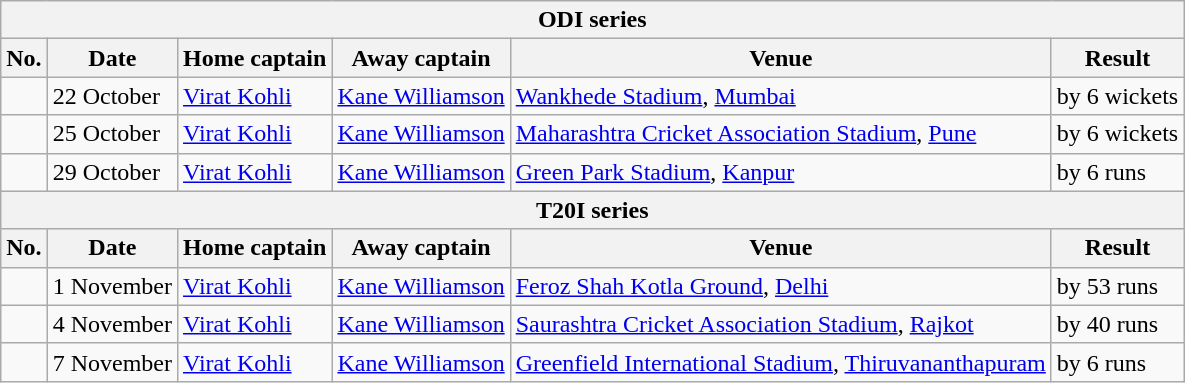<table class="wikitable">
<tr>
<th colspan="9">ODI series</th>
</tr>
<tr>
<th>No.</th>
<th>Date</th>
<th>Home captain</th>
<th>Away captain</th>
<th>Venue</th>
<th>Result</th>
</tr>
<tr>
<td></td>
<td>22 October</td>
<td><a href='#'>Virat Kohli</a></td>
<td><a href='#'>Kane Williamson</a></td>
<td><a href='#'>Wankhede Stadium</a>, <a href='#'>Mumbai</a></td>
<td> by 6 wickets</td>
</tr>
<tr>
<td></td>
<td>25 October</td>
<td><a href='#'>Virat Kohli</a></td>
<td><a href='#'>Kane Williamson</a></td>
<td><a href='#'>Maharashtra Cricket Association Stadium</a>, <a href='#'>Pune</a></td>
<td> by 6 wickets</td>
</tr>
<tr>
<td></td>
<td>29 October</td>
<td><a href='#'>Virat Kohli</a></td>
<td><a href='#'>Kane Williamson</a></td>
<td><a href='#'>Green Park Stadium</a>, <a href='#'>Kanpur</a></td>
<td> by 6 runs</td>
</tr>
<tr>
<th colspan="9">T20I series</th>
</tr>
<tr>
<th>No.</th>
<th>Date</th>
<th>Home captain</th>
<th>Away captain</th>
<th>Venue</th>
<th>Result</th>
</tr>
<tr>
<td></td>
<td>1 November</td>
<td><a href='#'>Virat Kohli</a></td>
<td><a href='#'>Kane Williamson</a></td>
<td><a href='#'>Feroz Shah Kotla Ground</a>, <a href='#'>Delhi</a></td>
<td> by 53 runs</td>
</tr>
<tr>
<td></td>
<td>4 November</td>
<td><a href='#'>Virat Kohli</a></td>
<td><a href='#'>Kane Williamson</a></td>
<td><a href='#'>Saurashtra Cricket Association Stadium</a>, <a href='#'>Rajkot</a></td>
<td> by 40 runs</td>
</tr>
<tr>
<td></td>
<td>7 November</td>
<td><a href='#'>Virat Kohli</a></td>
<td><a href='#'>Kane Williamson</a></td>
<td><a href='#'>Greenfield International Stadium</a>, <a href='#'>Thiruvananthapuram</a></td>
<td> by 6 runs</td>
</tr>
</table>
